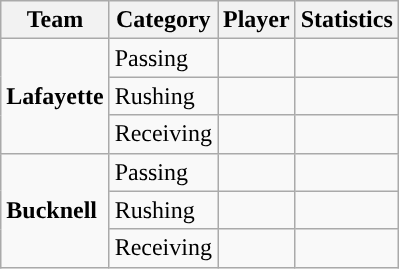<table class="wikitable" style="float: right;">
<tr>
<th>Team</th>
<th>Category</th>
<th>Player</th>
<th>Statistics</th>
</tr>
<tr>
<td rowspan=3><strong>Lafayette</strong></td>
<td>Passing</td>
<td></td>
<td></td>
</tr>
<tr>
<td>Rushing</td>
<td></td>
<td></td>
</tr>
<tr>
<td>Receiving</td>
<td></td>
<td></td>
</tr>
<tr>
<td rowspan=3><strong>Bucknell</strong></td>
<td>Passing</td>
<td></td>
<td></td>
</tr>
<tr>
<td>Rushing</td>
<td></td>
<td></td>
</tr>
<tr>
<td>Receiving</td>
<td></td>
<td></td>
</tr>
</table>
